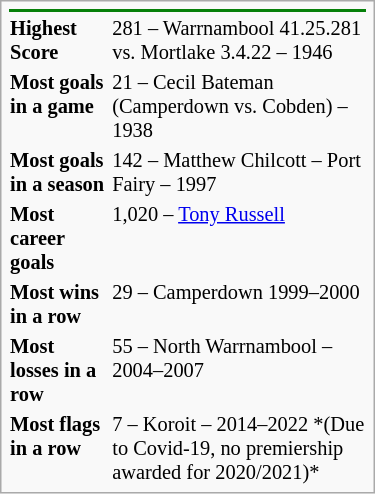<table class="infobox" style="width:250px; font-size: 85%;">
<tr>
<th colspan="2" style="background:#068009; color:white"></th>
</tr>
<tr style="vertical-align: top;">
<td><strong>Highest Score</strong></td>
<td>281 – Warrnambool 41.25.281 vs. Mortlake 3.4.22 – 1946</td>
</tr>
<tr>
<td><strong>Most goals in a game</strong></td>
<td>21 – Cecil Bateman (Camperdown vs. Cobden) –1938</td>
</tr>
<tr>
<td><strong>Most goals in a season</strong></td>
<td>142 – Matthew Chilcott – Port Fairy – 1997</td>
</tr>
<tr>
<td><strong>Most career goals</strong></td>
<td>1,020 – <a href='#'>Tony Russell</a></td>
</tr>
<tr>
<td><strong>Most wins in a row</strong></td>
<td>29 – Camperdown 1999–2000</td>
</tr>
<tr>
<td><strong>Most losses in a row</strong></td>
<td>55 – North Warrnambool – 2004–2007</td>
</tr>
<tr>
<td><strong>Most flags in a row</strong></td>
<td>7 – Koroit – 2014–2022 *(Due to Covid-19, no premiership awarded for 2020/2021)*</td>
</tr>
</table>
